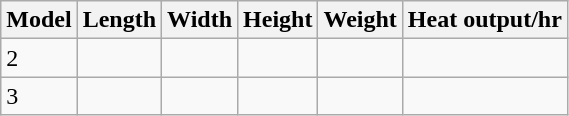<table class="wikitable">
<tr>
<th>Model</th>
<th>Length</th>
<th>Width</th>
<th>Height</th>
<th>Weight</th>
<th>Heat output/hr</th>
</tr>
<tr>
<td>2</td>
<td></td>
<td></td>
<td></td>
<td></td>
<td></td>
</tr>
<tr>
<td>3</td>
<td></td>
<td></td>
<td></td>
<td></td>
<td></td>
</tr>
</table>
